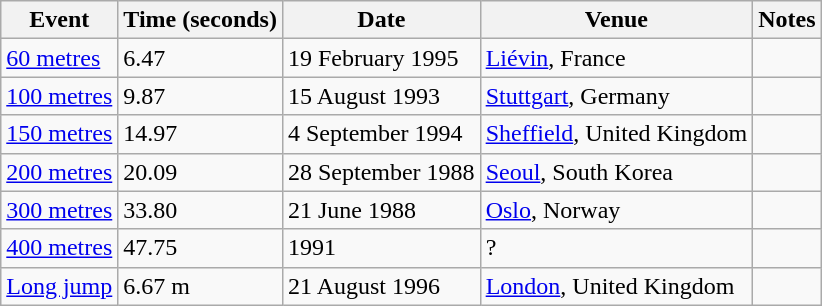<table class="wikitable">
<tr>
<th>Event</th>
<th>Time (seconds)</th>
<th>Date</th>
<th>Venue</th>
<th>Notes</th>
</tr>
<tr>
<td><a href='#'>60 metres</a></td>
<td>6.47</td>
<td>19 February 1995</td>
<td><a href='#'>Liévin</a>, France</td>
<td></td>
</tr>
<tr>
<td><a href='#'>100 metres</a></td>
<td>9.87</td>
<td>15 August 1993</td>
<td><a href='#'>Stuttgart</a>, Germany</td>
<td></td>
</tr>
<tr>
<td><a href='#'>150 metres</a></td>
<td>14.97</td>
<td>4 September 1994</td>
<td><a href='#'>Sheffield</a>, United Kingdom</td>
<td></td>
</tr>
<tr>
<td><a href='#'>200 metres</a></td>
<td>20.09</td>
<td>28 September 1988</td>
<td><a href='#'>Seoul</a>, South Korea</td>
<td></td>
</tr>
<tr>
<td><a href='#'>300 metres</a></td>
<td>33.80</td>
<td>21 June 1988</td>
<td><a href='#'>Oslo</a>, Norway</td>
<td></td>
</tr>
<tr>
<td><a href='#'>400 metres</a></td>
<td>47.75</td>
<td>1991</td>
<td>?</td>
<td></td>
</tr>
<tr>
<td><a href='#'>Long jump</a></td>
<td>6.67 m</td>
<td>21 August 1996</td>
<td><a href='#'>London</a>, United Kingdom</td>
<td></td>
</tr>
</table>
